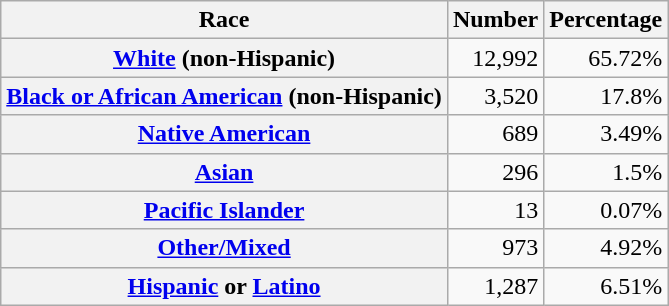<table class="wikitable" style="text-align:right">
<tr>
<th scope="col">Race</th>
<th scope="col">Number</th>
<th scope="col">Percentage</th>
</tr>
<tr>
<th scope="row"><a href='#'>White</a> (non-Hispanic)</th>
<td>12,992</td>
<td>65.72%</td>
</tr>
<tr>
<th scope="row"><a href='#'>Black or African American</a> (non-Hispanic)</th>
<td>3,520</td>
<td>17.8%</td>
</tr>
<tr>
<th scope="row"><a href='#'>Native American</a></th>
<td>689</td>
<td>3.49%</td>
</tr>
<tr>
<th scope="row"><a href='#'>Asian</a></th>
<td>296</td>
<td>1.5%</td>
</tr>
<tr>
<th scope="row"><a href='#'>Pacific Islander</a></th>
<td>13</td>
<td>0.07%</td>
</tr>
<tr>
<th scope="row"><a href='#'>Other/Mixed</a></th>
<td>973</td>
<td>4.92%</td>
</tr>
<tr>
<th scope="row"><a href='#'>Hispanic</a> or <a href='#'>Latino</a></th>
<td>1,287</td>
<td>6.51%</td>
</tr>
</table>
